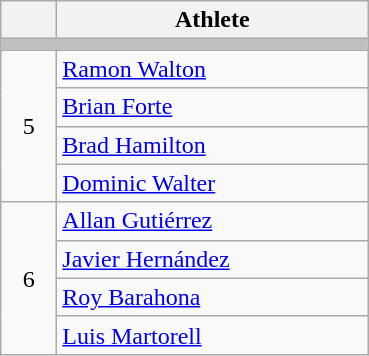<table class="wikitable">
<tr>
<th width="30"></th>
<th width="200">Athlete</th>
</tr>
<tr bgcolor="C0C0C0">
<td colspan=2></td>
</tr>
<tr>
<td align="center" rowspan=4>5</td>
<td> <a href='#'>Ramon Walton</a></td>
</tr>
<tr>
<td> <a href='#'>Brian Forte</a></td>
</tr>
<tr>
<td> <a href='#'>Brad Hamilton</a></td>
</tr>
<tr>
<td> <a href='#'>Dominic Walter</a></td>
</tr>
<tr>
<td align="center" rowspan=4>6</td>
<td> <a href='#'>Allan Gutiérrez</a></td>
</tr>
<tr>
<td> <a href='#'>Javier Hernández</a></td>
</tr>
<tr>
<td> <a href='#'>Roy Barahona</a></td>
</tr>
<tr>
<td> <a href='#'>Luis Martorell</a></td>
</tr>
</table>
